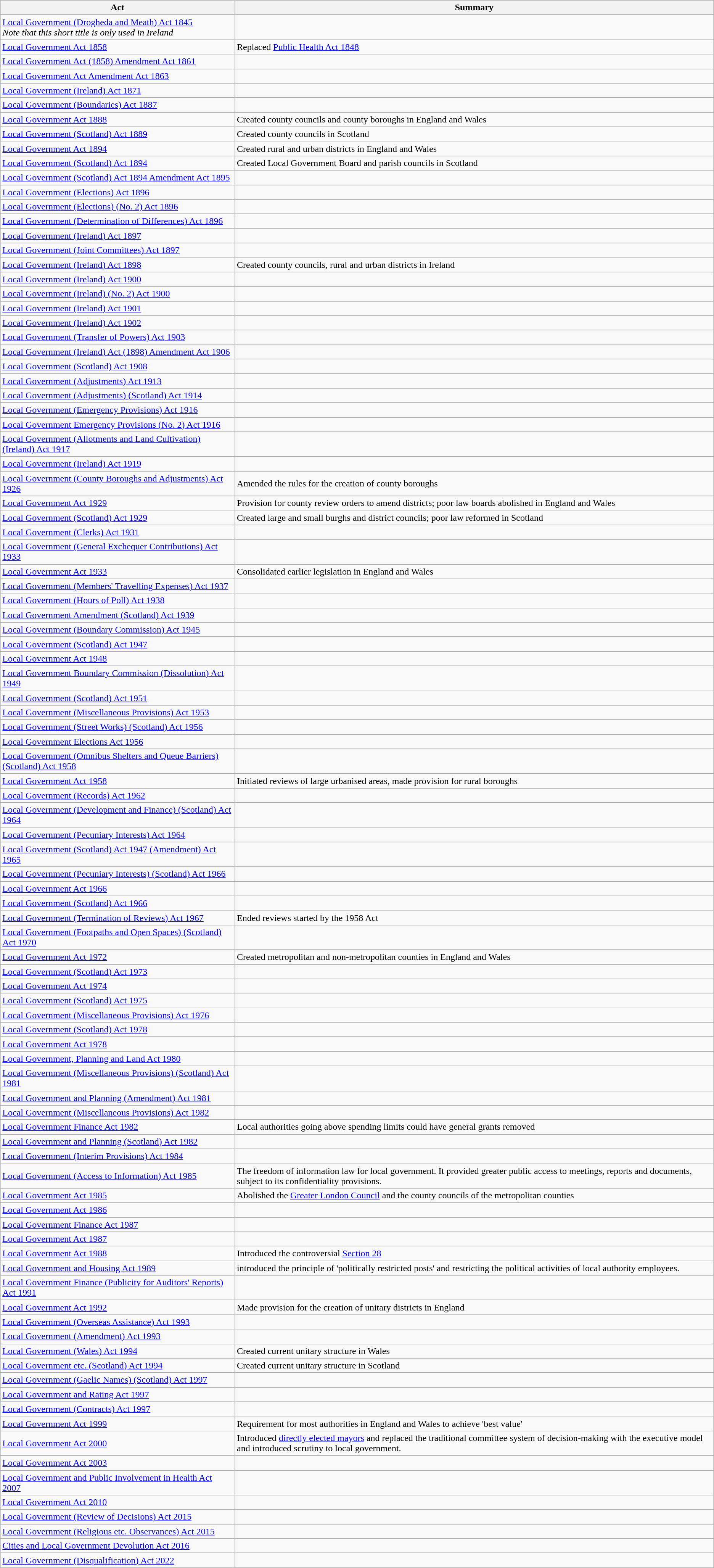<table class="wikitable">
<tr>
<th>Act</th>
<th>Summary</th>
</tr>
<tr>
<td><a href='#'>Local Government (Drogheda and Meath) Act 1845</a><br><em>Note that this short title is only used in Ireland</em></td>
<td></td>
</tr>
<tr>
<td><a href='#'>Local Government Act 1858</a></td>
<td>Replaced <a href='#'>Public Health Act 1848</a></td>
</tr>
<tr>
<td><a href='#'>Local Government Act (1858) Amendment Act 1861</a></td>
<td></td>
</tr>
<tr>
<td><a href='#'>Local Government Act Amendment Act 1863</a></td>
<td></td>
</tr>
<tr>
<td><a href='#'>Local Government (Ireland) Act 1871</a></td>
<td></td>
</tr>
<tr>
<td><a href='#'>Local Government (Boundaries) Act 1887</a></td>
<td></td>
</tr>
<tr>
<td><a href='#'>Local Government Act 1888</a></td>
<td>Created county councils and county boroughs in England and Wales</td>
</tr>
<tr>
<td><a href='#'>Local Government (Scotland) Act 1889</a></td>
<td>Created county councils in Scotland</td>
</tr>
<tr>
<td><a href='#'>Local Government Act 1894</a></td>
<td>Created rural and urban districts in England and Wales</td>
</tr>
<tr>
<td><a href='#'>Local Government (Scotland) Act 1894</a></td>
<td>Created Local Government Board and parish councils in Scotland</td>
</tr>
<tr>
<td><a href='#'>Local Government (Scotland) Act 1894 Amendment Act 1895</a></td>
<td></td>
</tr>
<tr>
<td><a href='#'>Local Government (Elections) Act 1896</a></td>
<td></td>
</tr>
<tr>
<td><a href='#'>Local Government (Elections) (No. 2) Act 1896</a></td>
<td></td>
</tr>
<tr>
<td><a href='#'>Local Government (Determination of Differences) Act 1896</a></td>
<td></td>
</tr>
<tr>
<td><a href='#'>Local Government (Ireland) Act 1897</a></td>
<td></td>
</tr>
<tr>
<td><a href='#'>Local Government (Joint Committees) Act 1897</a></td>
<td></td>
</tr>
<tr>
<td><a href='#'>Local Government (Ireland) Act 1898</a></td>
<td>Created county councils, rural and urban districts in Ireland</td>
</tr>
<tr>
<td><a href='#'>Local Government (Ireland) Act 1900</a></td>
<td></td>
</tr>
<tr>
<td><a href='#'>Local Government (Ireland) (No. 2) Act 1900</a></td>
<td></td>
</tr>
<tr>
<td><a href='#'>Local Government (Ireland) Act 1901</a></td>
<td></td>
</tr>
<tr>
<td><a href='#'>Local Government (Ireland) Act 1902</a></td>
<td></td>
</tr>
<tr>
<td><a href='#'>Local Government (Transfer of Powers) Act 1903</a></td>
<td></td>
</tr>
<tr>
<td><a href='#'>Local Government (Ireland) Act (1898) Amendment Act 1906</a></td>
<td></td>
</tr>
<tr>
<td><a href='#'>Local Government (Scotland) Act 1908</a></td>
<td></td>
</tr>
<tr>
<td><a href='#'>Local Government (Adjustments) Act 1913</a></td>
<td></td>
</tr>
<tr>
<td><a href='#'>Local Government (Adjustments) (Scotland) Act 1914</a></td>
<td></td>
</tr>
<tr>
<td><a href='#'>Local Government (Emergency Provisions) Act 1916</a></td>
<td></td>
</tr>
<tr>
<td><a href='#'>Local Government Emergency Provisions (No. 2) Act 1916</a></td>
<td></td>
</tr>
<tr>
<td><a href='#'>Local Government (Allotments and Land Cultivation) (Ireland) Act 1917</a></td>
<td></td>
</tr>
<tr>
<td><a href='#'>Local Government (Ireland) Act 1919</a></td>
<td></td>
</tr>
<tr>
<td><a href='#'>Local Government (County Boroughs and Adjustments) Act 1926</a></td>
<td>Amended the rules for the creation of county boroughs</td>
</tr>
<tr>
<td><a href='#'>Local Government Act 1929</a></td>
<td>Provision for county review orders to amend districts; poor law boards abolished in England and Wales</td>
</tr>
<tr>
<td><a href='#'>Local Government (Scotland) Act 1929</a></td>
<td>Created large and small burghs and district councils; poor law reformed in Scotland</td>
</tr>
<tr>
<td><a href='#'>Local Government (Clerks) Act 1931</a></td>
<td></td>
</tr>
<tr>
<td><a href='#'>Local Government (General Exchequer Contributions) Act 1933</a></td>
<td></td>
</tr>
<tr>
<td><a href='#'>Local Government Act 1933</a></td>
<td>Consolidated earlier legislation in England and Wales</td>
</tr>
<tr>
<td><a href='#'>Local Government (Members' Travelling Expenses) Act 1937</a></td>
<td></td>
</tr>
<tr>
<td><a href='#'>Local Government (Hours of Poll) Act 1938</a></td>
<td></td>
</tr>
<tr>
<td><a href='#'>Local Government Amendment (Scotland) Act 1939</a></td>
<td></td>
</tr>
<tr>
<td><a href='#'>Local Government (Boundary Commission) Act 1945</a></td>
<td></td>
</tr>
<tr>
<td><a href='#'>Local Government (Scotland) Act 1947</a></td>
<td></td>
</tr>
<tr>
<td><a href='#'>Local Government Act 1948</a></td>
<td></td>
</tr>
<tr>
<td><a href='#'>Local Government Boundary Commission (Dissolution) Act 1949</a></td>
<td></td>
</tr>
<tr>
<td><a href='#'>Local Government (Scotland) Act 1951</a></td>
<td></td>
</tr>
<tr>
<td><a href='#'>Local Government (Miscellaneous Provisions) Act 1953</a></td>
<td></td>
</tr>
<tr>
<td><a href='#'>Local Government (Street Works) (Scotland) Act 1956</a></td>
<td></td>
</tr>
<tr>
<td><a href='#'>Local Government Elections Act 1956</a></td>
<td></td>
</tr>
<tr>
<td><a href='#'>Local Government (Omnibus Shelters and Queue Barriers) (Scotland) Act 1958</a></td>
<td></td>
</tr>
<tr>
<td><a href='#'>Local Government Act 1958</a></td>
<td>Initiated reviews of large urbanised areas, made provision for rural boroughs</td>
</tr>
<tr>
<td><a href='#'>Local Government (Records) Act 1962</a></td>
<td></td>
</tr>
<tr>
<td><a href='#'>Local Government (Development and Finance) (Scotland) Act 1964</a></td>
<td></td>
</tr>
<tr>
<td><a href='#'>Local Government (Pecuniary Interests) Act 1964</a></td>
<td></td>
</tr>
<tr>
<td><a href='#'>Local Government (Scotland) Act 1947 (Amendment) Act 1965</a></td>
<td></td>
</tr>
<tr>
<td><a href='#'>Local Government (Pecuniary Interests) (Scotland) Act 1966</a></td>
<td></td>
</tr>
<tr>
<td><a href='#'>Local Government Act 1966</a></td>
<td></td>
</tr>
<tr>
<td><a href='#'>Local Government (Scotland) Act 1966</a></td>
<td></td>
</tr>
<tr>
<td><a href='#'>Local Government (Termination of Reviews) Act 1967</a></td>
<td>Ended reviews started by the 1958 Act</td>
</tr>
<tr>
<td><a href='#'>Local Government (Footpaths and Open Spaces) (Scotland) Act 1970</a></td>
<td></td>
</tr>
<tr>
<td><a href='#'>Local Government Act 1972</a></td>
<td>Created metropolitan and non-metropolitan counties in England and Wales</td>
</tr>
<tr>
<td><a href='#'>Local Government (Scotland) Act 1973</a></td>
<td></td>
</tr>
<tr>
<td><a href='#'>Local Government Act 1974</a></td>
<td></td>
</tr>
<tr>
<td><a href='#'>Local Government (Scotland) Act 1975</a></td>
<td></td>
</tr>
<tr>
<td><a href='#'>Local Government (Miscellaneous Provisions) Act 1976</a></td>
<td></td>
</tr>
<tr>
<td><a href='#'>Local Government (Scotland) Act 1978</a></td>
<td></td>
</tr>
<tr>
<td><a href='#'>Local Government Act 1978</a></td>
<td></td>
</tr>
<tr>
<td><a href='#'>Local Government, Planning and Land Act 1980</a></td>
<td></td>
</tr>
<tr>
<td><a href='#'>Local Government (Miscellaneous Provisions) (Scotland) Act 1981</a></td>
<td></td>
</tr>
<tr>
<td><a href='#'>Local Government and Planning (Amendment) Act 1981</a></td>
<td></td>
</tr>
<tr>
<td><a href='#'>Local Government (Miscellaneous Provisions) Act 1982</a></td>
<td></td>
</tr>
<tr>
<td><a href='#'>Local Government Finance Act 1982</a></td>
<td>Local authorities going above spending limits could have general grants removed</td>
</tr>
<tr>
<td><a href='#'>Local Government and Planning (Scotland) Act 1982</a></td>
<td></td>
</tr>
<tr>
<td><a href='#'>Local Government (Interim Provisions) Act 1984</a></td>
<td></td>
</tr>
<tr>
<td><a href='#'>Local Government (Access to Information) Act 1985</a></td>
<td>The freedom of information law for local government. It provided greater public access to meetings, reports and documents, subject to its confidentiality provisions.</td>
</tr>
<tr>
<td><a href='#'>Local Government Act 1985</a></td>
<td>Abolished the <a href='#'>Greater London Council</a> and the county councils of the metropolitan counties</td>
</tr>
<tr>
<td><a href='#'>Local Government Act 1986</a></td>
<td></td>
</tr>
<tr>
<td><a href='#'>Local Government Finance Act 1987</a></td>
</tr>
<tr>
<td><a href='#'>Local Government Act 1987</a></td>
<td></td>
</tr>
<tr>
<td><a href='#'>Local Government Act 1988</a></td>
<td>Introduced the controversial <a href='#'>Section 28</a></td>
</tr>
<tr>
<td><a href='#'>Local Government and Housing Act 1989</a></td>
<td>introduced the principle of 'politically restricted posts' and restricting the political activities of local authority employees.</td>
</tr>
<tr>
<td><a href='#'>Local Government Finance (Publicity for Auditors' Reports) Act 1991</a></td>
<td></td>
</tr>
<tr>
<td><a href='#'>Local Government Act 1992</a></td>
<td>Made provision for the creation of unitary districts in England</td>
</tr>
<tr>
<td><a href='#'>Local Government (Overseas Assistance) Act 1993</a></td>
<td></td>
</tr>
<tr>
<td><a href='#'>Local Government (Amendment) Act 1993</a></td>
<td></td>
</tr>
<tr>
<td><a href='#'>Local Government (Wales) Act 1994</a></td>
<td>Created current unitary structure in Wales</td>
</tr>
<tr>
<td><a href='#'>Local Government etc. (Scotland) Act 1994</a></td>
<td>Created current unitary structure in Scotland</td>
</tr>
<tr>
<td><a href='#'>Local Government (Gaelic Names) (Scotland) Act 1997</a></td>
<td></td>
</tr>
<tr>
<td><a href='#'>Local Government and Rating Act 1997</a></td>
<td></td>
</tr>
<tr>
<td><a href='#'>Local Government (Contracts) Act 1997</a></td>
<td></td>
</tr>
<tr>
<td><a href='#'>Local Government Act 1999</a></td>
<td>Requirement for most authorities in England and Wales to achieve 'best value'</td>
</tr>
<tr>
<td><a href='#'>Local Government Act 2000</a></td>
<td>Introduced <a href='#'>directly elected mayors</a> and replaced the traditional committee system of decision-making with the executive model and introduced scrutiny to local government.</td>
</tr>
<tr>
<td><a href='#'>Local Government Act 2003</a></td>
<td></td>
</tr>
<tr>
<td><a href='#'>Local Government and Public Involvement in Health Act 2007</a></td>
<td></td>
</tr>
<tr>
<td><a href='#'>Local Government Act 2010</a></td>
<td></td>
</tr>
<tr>
<td><a href='#'>Local Government (Review of Decisions) Act 2015</a></td>
<td></td>
</tr>
<tr>
<td><a href='#'>Local Government (Religious etc. Observances) Act 2015</a></td>
<td></td>
</tr>
<tr>
<td><a href='#'>Cities and Local Government Devolution Act 2016</a></td>
<td></td>
</tr>
<tr>
<td><a href='#'>Local Government (Disqualification) Act 2022</a></td>
<td></td>
</tr>
</table>
